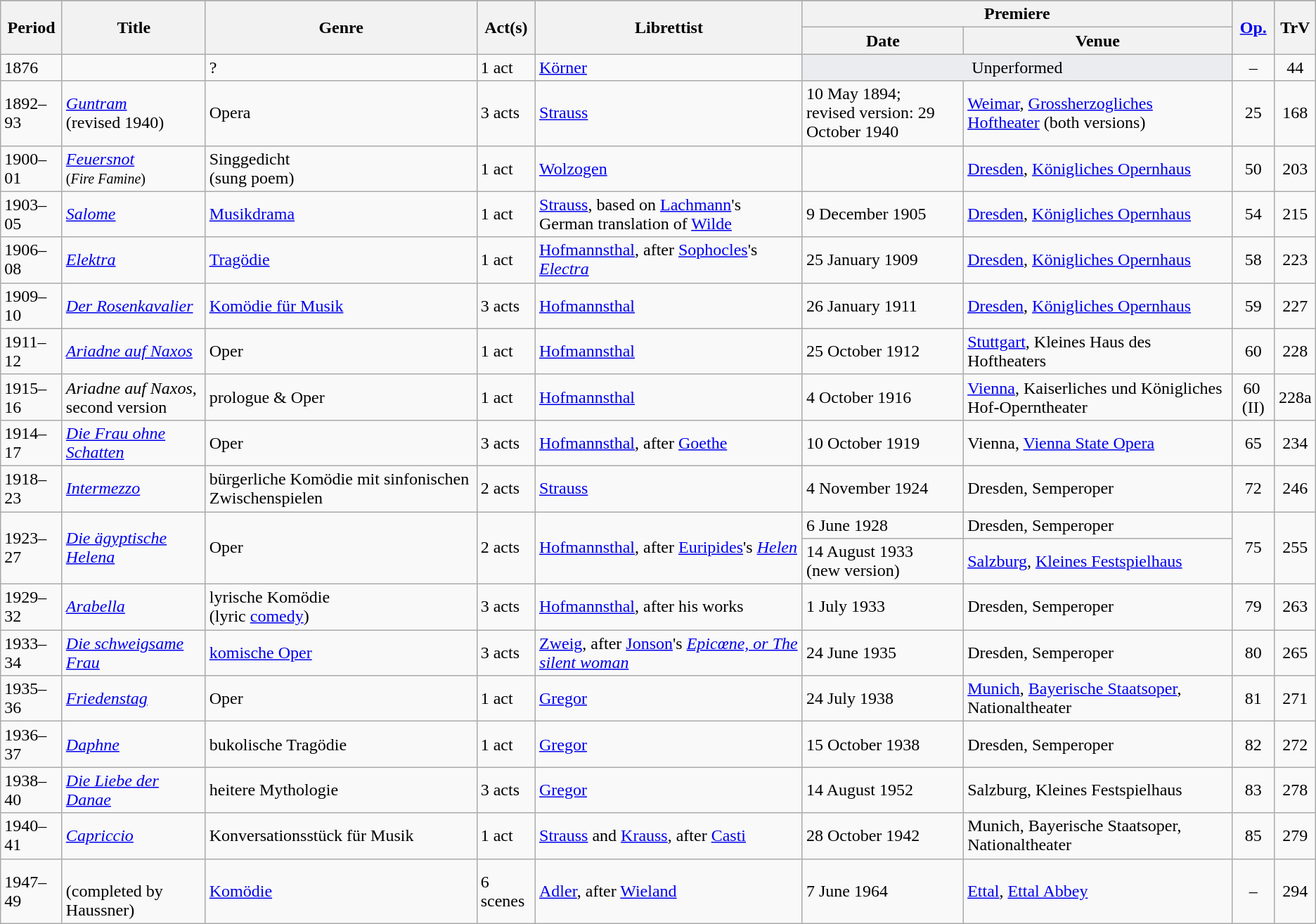<table class = "wikitable sortable plainrowheaders">
<tr>
</tr>
<tr>
<th rowspan="2">Period</th>
<th rowspan="2">Title</th>
<th rowspan="2">Genre</th>
<th rowspan="2">Act(s)</th>
<th rowspan="2">Librettist</th>
<th colspan="2">Premiere</th>
<th rowspan="2"><a href='#'>Op.</a></th>
<th rowspan="2">TrV</th>
</tr>
<tr>
<th>Date</th>
<th>Venue</th>
</tr>
<tr>
<td>1876</td>
<td></td>
<td>?</td>
<td>1 act</td>
<td><a href='#'>Körner</a></td>
<td colspan="2" style="background-color: #EAECF0" align="center" data-sort-value="ZZZZ">Unperformed</td>
<td style="text-align: center;" data-sort-value="ZZZZZ">–</td>
<td align="center">44</td>
</tr>
<tr>
<td>1892–93</td>
<td><em><a href='#'>Guntram</a></em><br>(revised 1940)</td>
<td>Opera</td>
<td>3 acts</td>
<td><a href='#'>Strauss</a></td>
<td>10 May 1894;<br>revised version: 29 October 1940</td>
<td><a href='#'>Weimar</a>, <a href='#'>Grossherzogliches Hoftheater</a> (both versions)</td>
<td align="center">25</td>
<td align="center">168</td>
</tr>
<tr>
<td>1900–01</td>
<td><em><a href='#'>Feuersnot</a></em><br><small>(<em>Fire Famine</em>)</small></td>
<td>Singgedicht<br>(sung poem)</td>
<td>1 act</td>
<td><a href='#'>Wolzogen</a></td>
<td></td>
<td><a href='#'>Dresden</a>, <a href='#'>Königliches Opernhaus</a></td>
<td align="center">50</td>
<td align="center">203</td>
</tr>
<tr>
<td>1903–05</td>
<td><em><a href='#'>Salome</a></em></td>
<td><a href='#'>Musikdrama</a></td>
<td>1 act</td>
<td><a href='#'>Strauss</a>, based on <a href='#'>Lachmann</a>'s German translation of <a href='#'>Wilde</a></td>
<td>9 December 1905</td>
<td><a href='#'>Dresden</a>, <a href='#'>Königliches Opernhaus</a></td>
<td align="center">54</td>
<td align="center">215</td>
</tr>
<tr>
<td>1906–08</td>
<td><em><a href='#'>Elektra</a></em></td>
<td><a href='#'>Tragödie</a></td>
<td>1 act</td>
<td><a href='#'>Hofmannsthal</a>, after <a href='#'>Sophocles</a>'s <em><a href='#'>Electra</a></em></td>
<td>25 January 1909</td>
<td><a href='#'>Dresden</a>, <a href='#'>Königliches Opernhaus</a></td>
<td align="center">58</td>
<td align="center">223</td>
</tr>
<tr>
<td>1909–10</td>
<td><em><a href='#'>Der Rosenkavalier</a></em></td>
<td><a href='#'>Komödie für Musik</a></td>
<td>3 acts</td>
<td><a href='#'>Hofmannsthal</a></td>
<td>26 January 1911</td>
<td><a href='#'>Dresden</a>, <a href='#'>Königliches Opernhaus</a></td>
<td align="center">59</td>
<td align="center">227</td>
</tr>
<tr>
<td>1911–12</td>
<td><em><a href='#'>Ariadne auf Naxos</a></em></td>
<td>Oper</td>
<td>1 act</td>
<td><a href='#'>Hofmannsthal</a></td>
<td>25 October 1912</td>
<td><a href='#'>Stuttgart</a>, Kleines Haus des Hoftheaters</td>
<td align="center">60</td>
<td align="center">228</td>
</tr>
<tr>
<td>1915–16</td>
<td><em>Ariadne auf Naxos</em>,<br>second version</td>
<td>prologue & Oper</td>
<td>1 act</td>
<td><a href='#'>Hofmannsthal</a></td>
<td>4 October 1916</td>
<td><a href='#'>Vienna</a>, Kaiserliches und Königliches Hof-Operntheater</td>
<td align="center">60 (II)</td>
<td align="center">228a</td>
</tr>
<tr>
<td>1914–17</td>
<td><em><a href='#'>Die Frau ohne Schatten</a></em></td>
<td>Oper</td>
<td>3 acts</td>
<td><a href='#'>Hofmannsthal</a>, after <a href='#'>Goethe</a></td>
<td>10 October 1919</td>
<td>Vienna, <a href='#'>Vienna State Opera</a></td>
<td align="center">65</td>
<td align="center">234</td>
</tr>
<tr>
<td>1918–23</td>
<td><em><a href='#'>Intermezzo</a></em></td>
<td>bürgerliche Komödie mit sinfonischen Zwischenspielen</td>
<td>2 acts</td>
<td><a href='#'>Strauss</a></td>
<td>4 November 1924</td>
<td>Dresden, Semperoper</td>
<td align="center">72</td>
<td align="center">246</td>
</tr>
<tr>
<td rowspan="2">1923–27</td>
<td rowspan="2"><em><a href='#'>Die ägyptische Helena</a></em></td>
<td rowspan="2">Oper</td>
<td rowspan="2">2 acts</td>
<td rowspan="2"><a href='#'>Hofmannsthal</a>, after <a href='#'>Euripides</a>'s <em><a href='#'>Helen</a></em></td>
<td>6 June 1928</td>
<td>Dresden, Semperoper</td>
<td rowspan="2" align="center">75</td>
<td rowspan="2" align="center">255</td>
</tr>
<tr>
<td>14 August 1933<br>(new version)</td>
<td><a href='#'>Salzburg</a>, <a href='#'>Kleines Festspielhaus</a></td>
</tr>
<tr>
<td>1929–32</td>
<td><em><a href='#'>Arabella</a></em></td>
<td>lyrische Komödie<br>(lyric <a href='#'>comedy</a>)</td>
<td>3 acts</td>
<td><a href='#'>Hofmannsthal</a>, after his works</td>
<td>1 July 1933</td>
<td>Dresden, Semperoper</td>
<td align="center">79</td>
<td align="center">263</td>
</tr>
<tr>
<td>1933–34</td>
<td><em><a href='#'>Die schweigsame Frau</a></em></td>
<td><a href='#'>komische Oper</a></td>
<td>3 acts</td>
<td><a href='#'>Zweig</a>, after <a href='#'>Jonson</a>'s <em><a href='#'>Epicœne, or The silent woman</a></em></td>
<td>24 June 1935</td>
<td>Dresden, Semperoper</td>
<td align="center">80</td>
<td align="center">265</td>
</tr>
<tr>
<td>1935–36</td>
<td><em><a href='#'>Friedenstag</a></em></td>
<td>Oper</td>
<td>1 act</td>
<td><a href='#'>Gregor</a></td>
<td>24 July 1938</td>
<td><a href='#'>Munich</a>, <a href='#'>Bayerische Staatsoper</a>, Nationaltheater</td>
<td align="center">81</td>
<td align="center">271</td>
</tr>
<tr>
<td>1936–37</td>
<td><em><a href='#'>Daphne</a></em></td>
<td>bukolische Tragödie</td>
<td>1 act</td>
<td><a href='#'>Gregor</a></td>
<td>15 October 1938</td>
<td>Dresden, Semperoper</td>
<td align="center">82</td>
<td align="center">272</td>
</tr>
<tr>
<td>1938–40</td>
<td><em><a href='#'>Die Liebe der Danae</a></em></td>
<td>heitere Mythologie</td>
<td>3 acts</td>
<td><a href='#'>Gregor</a></td>
<td>14 August 1952</td>
<td>Salzburg, Kleines Festspielhaus</td>
<td align="center">83</td>
<td align="center">278</td>
</tr>
<tr>
<td>1940–41</td>
<td><em><a href='#'>Capriccio</a></em></td>
<td>Konversationsstück für Musik</td>
<td>1 act</td>
<td><a href='#'>Strauss</a> and <a href='#'>Krauss</a>, after <a href='#'>Casti</a></td>
<td>28 October 1942</td>
<td>Munich, Bayerische Staatsoper, Nationaltheater</td>
<td align="center">85</td>
<td align="center">279</td>
</tr>
<tr>
<td>1947–49</td>
<td><em></em><br>(completed by Haussner)</td>
<td><a href='#'>Komödie</a></td>
<td>6 scenes</td>
<td><a href='#'>Adler</a>, after <a href='#'>Wieland</a></td>
<td>7 June 1964</td>
<td><a href='#'>Ettal</a>, <a href='#'>Ettal Abbey</a></td>
<td style="text-align: center;" data-sort-value="ZZZZZ">–</td>
<td align="center">294</td>
</tr>
</table>
